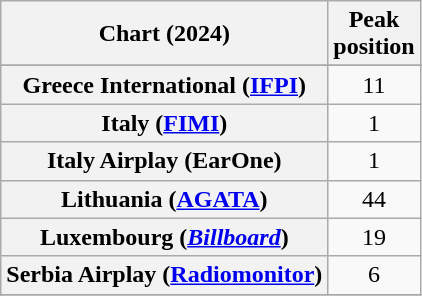<table class="wikitable sortable plainrowheaders" style="text-align:center">
<tr>
<th scope="col">Chart (2024)</th>
<th scope="col">Peak<br>position</th>
</tr>
<tr>
</tr>
<tr>
<th scope="row">Greece International (<a href='#'>IFPI</a>)</th>
<td>11</td>
</tr>
<tr>
<th scope="row">Italy (<a href='#'>FIMI</a>)</th>
<td>1</td>
</tr>
<tr>
<th scope="row">Italy Airplay (EarOne)</th>
<td>1</td>
</tr>
<tr>
<th scope="row">Lithuania (<a href='#'>AGATA</a>)</th>
<td>44</td>
</tr>
<tr>
<th scope="row">Luxembourg (<em><a href='#'>Billboard</a></em>)</th>
<td>19</td>
</tr>
<tr>
<th scope="row">Serbia Airplay (<a href='#'>Radiomonitor</a>)</th>
<td>6</td>
</tr>
<tr>
</tr>
</table>
